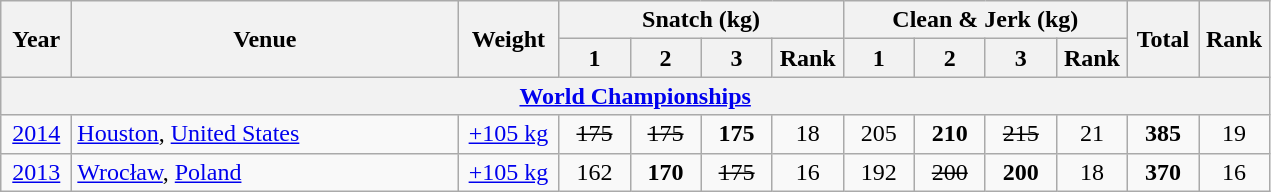<table class = "wikitable" style="text-align:center;">
<tr>
<th rowspan=2 width=40>Year</th>
<th rowspan=2 width=250>Venue</th>
<th rowspan=2 width=60>Weight</th>
<th colspan=4>Snatch (kg)</th>
<th colspan=4>Clean & Jerk (kg)</th>
<th rowspan=2 width=40>Total</th>
<th rowspan=2 width=40>Rank</th>
</tr>
<tr>
<th width=40>1</th>
<th width=40>2</th>
<th width=40>3</th>
<th width=40>Rank</th>
<th width=40>1</th>
<th width=40>2</th>
<th width=40>3</th>
<th width=40>Rank</th>
</tr>
<tr>
<th colspan=13><a href='#'>World Championships</a></th>
</tr>
<tr>
<td><a href='#'>2014</a></td>
<td align=left> <a href='#'>Houston</a>, <a href='#'>United States</a></td>
<td><a href='#'>+105 kg</a></td>
<td><s>175</s></td>
<td><s>175</s></td>
<td><strong>175</strong></td>
<td>18</td>
<td>205</td>
<td><strong>210</strong></td>
<td><s>215</s></td>
<td>21</td>
<td><strong>385</strong></td>
<td>19</td>
</tr>
<tr>
<td><a href='#'>2013</a></td>
<td align=left> <a href='#'>Wrocław</a>, <a href='#'>Poland</a></td>
<td><a href='#'>+105 kg</a></td>
<td>162</td>
<td><strong>170</strong></td>
<td><s>175</s></td>
<td>16</td>
<td>192</td>
<td><s>200</s></td>
<td><strong>200</strong></td>
<td>18</td>
<td><strong>370</strong></td>
<td>16</td>
</tr>
</table>
